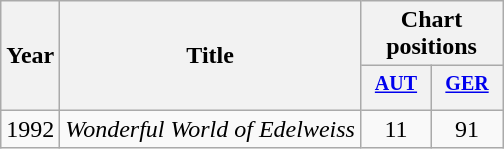<table class="wikitable">
<tr>
<th rowspan="2">Year</th>
<th rowspan="2">Title</th>
<th colspan="2">Chart positions</th>
</tr>
<tr>
<th width="40"><sup><a href='#'>AUT</a></sup></th>
<th width="40"><sup><a href='#'>GER</a></sup></th>
</tr>
<tr>
<td>1992</td>
<td><em>Wonderful World of Edelweiss</em></td>
<td align="center">11</td>
<td align="center">91</td>
</tr>
</table>
